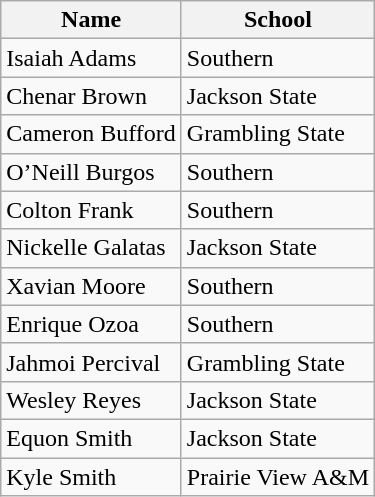<table class=wikitable>
<tr>
<th>Name</th>
<th>School</th>
</tr>
<tr>
<td>Isaiah Adams</td>
<td>Southern</td>
</tr>
<tr>
<td>Chenar Brown</td>
<td>Jackson State</td>
</tr>
<tr>
<td>Cameron Bufford</td>
<td>Grambling State</td>
</tr>
<tr>
<td>O’Neill Burgos</td>
<td>Southern</td>
</tr>
<tr>
<td>Colton Frank</td>
<td>Southern</td>
</tr>
<tr>
<td>Nickelle Galatas</td>
<td>Jackson State</td>
</tr>
<tr>
<td>Xavian Moore</td>
<td>Southern</td>
</tr>
<tr>
<td>Enrique Ozoa</td>
<td>Southern</td>
</tr>
<tr>
<td>Jahmoi Percival</td>
<td>Grambling State</td>
</tr>
<tr>
<td>Wesley Reyes</td>
<td>Jackson State</td>
</tr>
<tr>
<td>Equon Smith</td>
<td>Jackson State</td>
</tr>
<tr>
<td>Kyle Smith</td>
<td>Prairie View A&M</td>
</tr>
</table>
